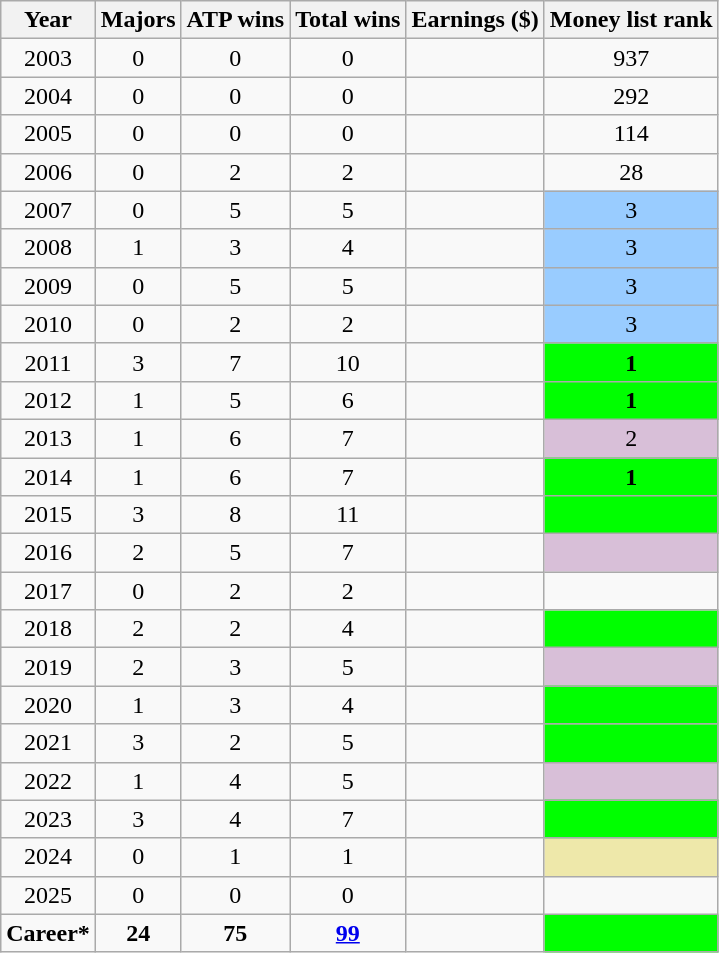<table class=wikitable style="text-align:center">
<tr>
<th>Year</th>
<th>Majors</th>
<th>ATP wins</th>
<th>Total wins</th>
<th>Earnings ($)</th>
<th>Money list rank</th>
</tr>
<tr>
<td>2003</td>
<td>0</td>
<td>0</td>
<td>0</td>
<td align=right></td>
<td>937</td>
</tr>
<tr>
<td>2004</td>
<td>0</td>
<td>0</td>
<td>0</td>
<td align=right></td>
<td>292</td>
</tr>
<tr>
<td>2005</td>
<td>0</td>
<td>0</td>
<td>0</td>
<td align=right></td>
<td>114</td>
</tr>
<tr>
<td>2006</td>
<td>0</td>
<td>2</td>
<td>2</td>
<td align=right></td>
<td>28</td>
</tr>
<tr>
<td>2007</td>
<td>0</td>
<td>5</td>
<td>5</td>
<td align=right></td>
<td bgcolor=#99ccff>3</td>
</tr>
<tr>
<td>2008</td>
<td>1</td>
<td>3</td>
<td>4</td>
<td align=right></td>
<td bgcolor=#99ccff>3</td>
</tr>
<tr>
<td>2009</td>
<td>0</td>
<td>5</td>
<td>5</td>
<td align=right></td>
<td bgcolor=#99ccff>3</td>
</tr>
<tr>
<td>2010</td>
<td>0</td>
<td>2</td>
<td>2</td>
<td align=right></td>
<td bgcolor=#99ccff>3</td>
</tr>
<tr>
<td>2011</td>
<td>3</td>
<td>7</td>
<td>10</td>
<td align=right></td>
<td bgcolor=lime><strong>1</strong></td>
</tr>
<tr>
<td>2012</td>
<td>1</td>
<td>5</td>
<td>6</td>
<td align=right></td>
<td bgcolor=lime><strong>1</strong></td>
</tr>
<tr>
<td>2013</td>
<td>1</td>
<td>6</td>
<td>7</td>
<td align=right></td>
<td bgcolor=thistle>2</td>
</tr>
<tr>
<td>2014</td>
<td>1</td>
<td>6</td>
<td>7</td>
<td align=right></td>
<td bgcolor=lime><strong>1</strong></td>
</tr>
<tr>
<td>2015</td>
<td>3</td>
<td>8</td>
<td>11</td>
<td align=right></td>
<td bgcolor=lime></td>
</tr>
<tr>
<td>2016</td>
<td>2</td>
<td>5</td>
<td>7</td>
<td align=right></td>
<td bgcolor=thistle></td>
</tr>
<tr>
<td>2017</td>
<td>0</td>
<td>2</td>
<td>2</td>
<td align=right></td>
<td></td>
</tr>
<tr>
<td>2018</td>
<td>2</td>
<td>2</td>
<td>4</td>
<td align=right></td>
<td bgcolor=lime></td>
</tr>
<tr>
<td>2019</td>
<td>2</td>
<td>3</td>
<td>5</td>
<td align=right></td>
<td bgcolor=thistle></td>
</tr>
<tr>
<td>2020</td>
<td>1</td>
<td>3</td>
<td>4</td>
<td align=right></td>
<td bgcolor=lime></td>
</tr>
<tr>
<td>2021</td>
<td>3</td>
<td>2</td>
<td>5</td>
<td align=right></td>
<td bgcolor=lime></td>
</tr>
<tr>
<td>2022</td>
<td>1</td>
<td>4</td>
<td>5</td>
<td align=right></td>
<td bgcolor=thistle></td>
</tr>
<tr>
<td>2023</td>
<td>3</td>
<td>4</td>
<td>7</td>
<td align=right></td>
<td bgcolor=lime></td>
</tr>
<tr>
<td>2024</td>
<td>0</td>
<td>1</td>
<td>1</td>
<td align=right></td>
<td style=background:#eee8aa></td>
</tr>
<tr>
<td>2025</td>
<td>0</td>
<td>0</td>
<td>0</td>
<td align=right></td>
<td></td>
</tr>
<tr>
<td><strong>Career*</strong></td>
<td><strong>24</strong></td>
<td><strong>75</strong></td>
<td><strong><a href='#'>99</a></strong></td>
<td align=centre></td>
<td bgcolor=lime></td>
</tr>
</table>
